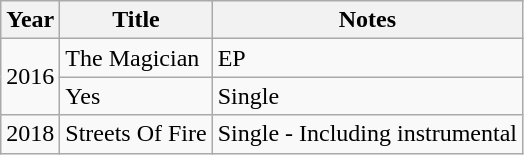<table class="wikitable">
<tr>
<th>Year</th>
<th>Title</th>
<th>Notes</th>
</tr>
<tr>
<td rowspan="2">2016</td>
<td>The Magician</td>
<td>EP</td>
</tr>
<tr>
<td>Yes</td>
<td>Single</td>
</tr>
<tr>
<td>2018</td>
<td>Streets Of Fire</td>
<td>Single - Including instrumental</td>
</tr>
</table>
